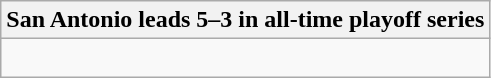<table class="wikitable collapsible collapsed">
<tr>
<th>San Antonio leads 5–3 in all-time playoff series</th>
</tr>
<tr>
<td><br>






</td>
</tr>
</table>
